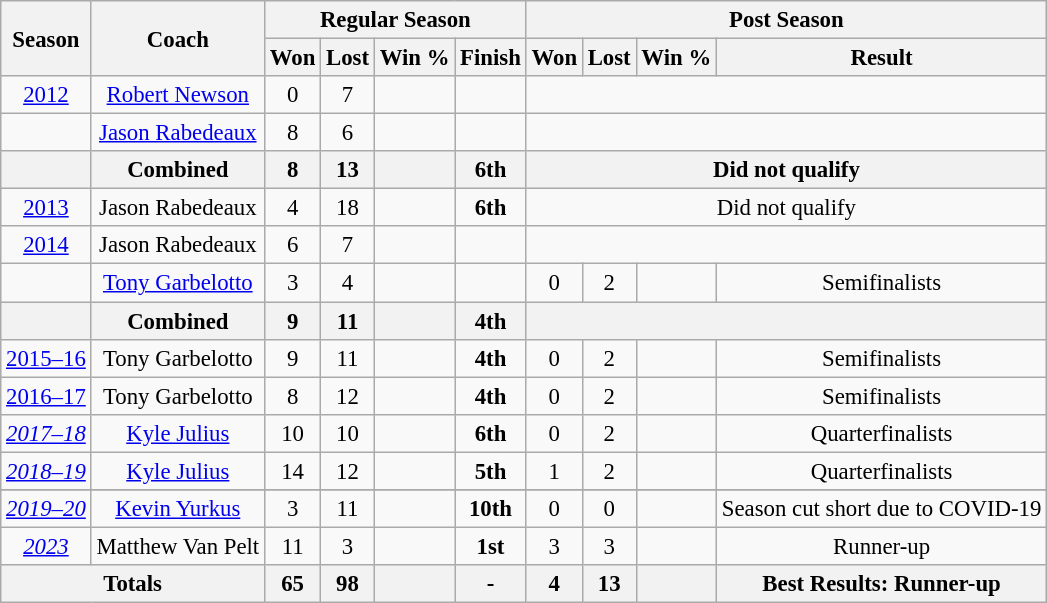<table class="wikitable" style="font-size: 95%; text-align:center;">
<tr>
<th rowspan="2">Season</th>
<th rowspan="2">Coach</th>
<th colspan="4">Regular Season</th>
<th colspan="4">Post Season</th>
</tr>
<tr>
<th>Won</th>
<th>Lost</th>
<th>Win %</th>
<th>Finish</th>
<th>Won</th>
<th>Lost</th>
<th>Win %</th>
<th>Result</th>
</tr>
<tr>
<td><a href='#'>2012</a></td>
<td><a href='#'>Robert Newson</a></td>
<td>0</td>
<td>7</td>
<td></td>
<td><strong></strong></td>
<td colspan="4"><strong></strong></td>
</tr>
<tr>
<td></td>
<td><a href='#'>Jason Rabedeaux</a></td>
<td>8</td>
<td>6</td>
<td></td>
<td><strong></strong></td>
<td colspan="4"><strong></strong></td>
</tr>
<tr>
<th></th>
<th>Combined</th>
<th>8</th>
<th>13</th>
<th></th>
<th><strong>6th</strong></th>
<th colspan="4">Did not qualify</th>
</tr>
<tr>
<td><a href='#'>2013</a></td>
<td>Jason Rabedeaux</td>
<td>4</td>
<td>18</td>
<td></td>
<td><strong>6th</strong></td>
<td colspan="4">Did not qualify</td>
</tr>
<tr>
<td><a href='#'>2014</a></td>
<td>Jason Rabedeaux</td>
<td>6</td>
<td>7</td>
<td></td>
<td><strong></strong></td>
<td colspan="4"><strong></strong></td>
</tr>
<tr>
<td></td>
<td><a href='#'>Tony Garbelotto</a></td>
<td>3</td>
<td>4</td>
<td></td>
<td></td>
<td>0</td>
<td>2</td>
<td></td>
<td>Semifinalists</td>
</tr>
<tr>
<th></th>
<th>Combined</th>
<th>9</th>
<th>11</th>
<th></th>
<th><strong>4th</strong></th>
<th colspan="4"></th>
</tr>
<tr>
<td><a href='#'>2015–16</a></td>
<td>Tony Garbelotto</td>
<td>9</td>
<td>11</td>
<td></td>
<td><strong>4th</strong></td>
<td>0</td>
<td>2</td>
<td></td>
<td>Semifinalists</td>
</tr>
<tr>
<td><a href='#'>2016–17</a></td>
<td>Tony Garbelotto</td>
<td>8</td>
<td>12</td>
<td></td>
<td><strong>4th</strong></td>
<td>0</td>
<td>2</td>
<td></td>
<td>Semifinalists</td>
</tr>
<tr>
<td><em><a href='#'>2017–18</a></em></td>
<td><a href='#'>Kyle Julius</a></td>
<td>10</td>
<td>10</td>
<td></td>
<td><strong>6th</strong></td>
<td>0</td>
<td>2</td>
<td></td>
<td>Quarterfinalists</td>
</tr>
<tr>
<td><em><a href='#'>2018–19</a></em></td>
<td><a href='#'>Kyle Julius</a></td>
<td>14</td>
<td>12</td>
<td></td>
<td><strong>5th</strong></td>
<td>1</td>
<td>2</td>
<td></td>
<td>Quarterfinalists</td>
</tr>
<tr>
</tr>
<tr>
<td><em><a href='#'>2019–20</a></em></td>
<td><a href='#'>Kevin Yurkus</a></td>
<td>3</td>
<td>11</td>
<td></td>
<td><strong>10th</strong></td>
<td>0</td>
<td>0</td>
<td></td>
<td>Season cut short due to COVID-19</td>
</tr>
<tr>
<td><em><a href='#'>2023</a></em></td>
<td>Matthew Van Pelt</td>
<td>11</td>
<td>3</td>
<td></td>
<td><strong>1st</strong></td>
<td>3</td>
<td>3</td>
<td></td>
<td>Runner-up</td>
</tr>
<tr>
<th colspan="2">Totals</th>
<th>65</th>
<th>98</th>
<th></th>
<th>-</th>
<th>4</th>
<th>13</th>
<th></th>
<th>Best Results: Runner-up</th>
</tr>
</table>
